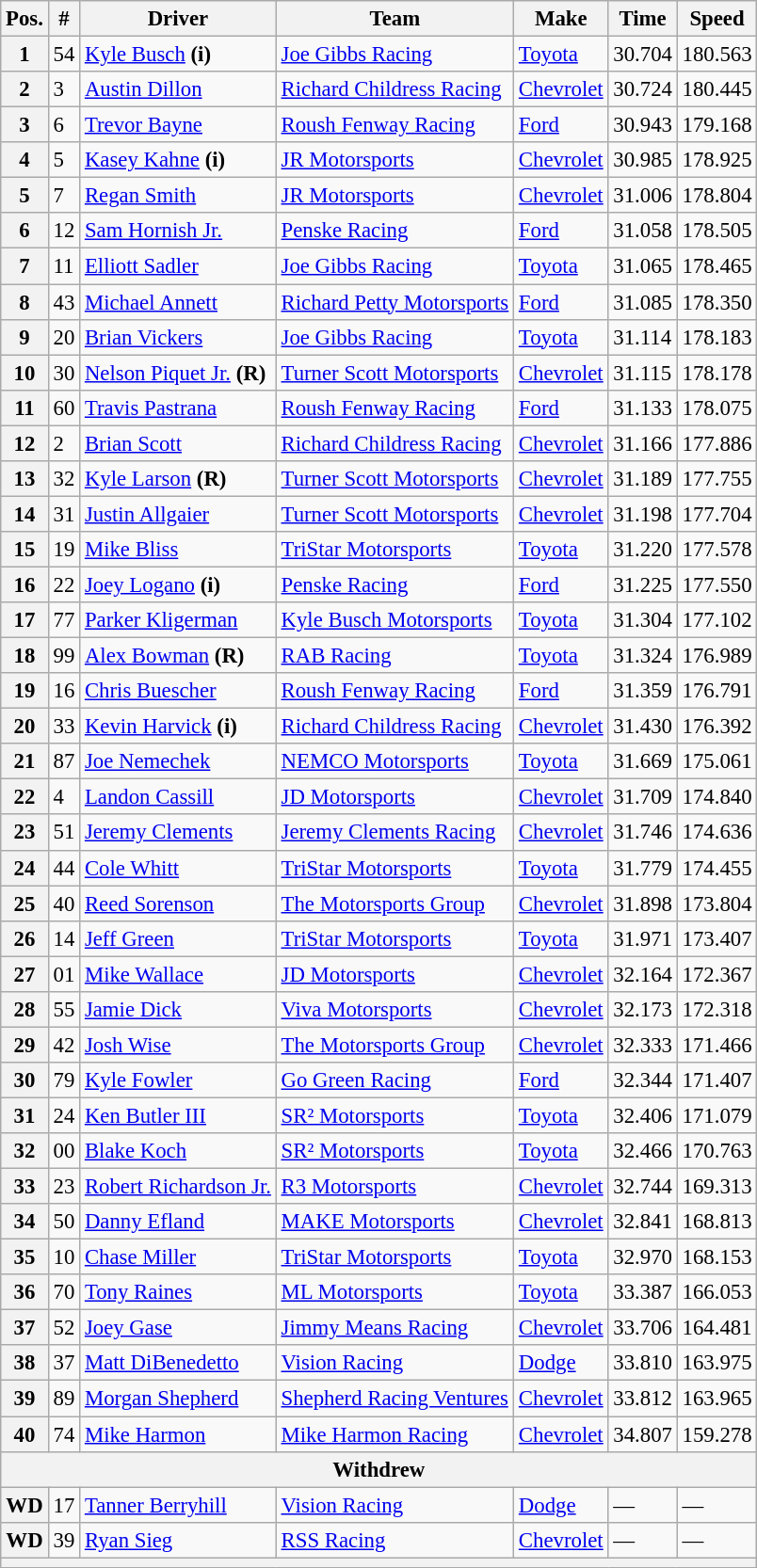<table class="wikitable" style="font-size:95%">
<tr>
<th>Pos.</th>
<th>#</th>
<th>Driver</th>
<th>Team</th>
<th>Make</th>
<th>Time</th>
<th>Speed</th>
</tr>
<tr>
<th>1</th>
<td>54</td>
<td><a href='#'>Kyle Busch</a> <strong>(i)</strong></td>
<td><a href='#'>Joe Gibbs Racing</a></td>
<td><a href='#'>Toyota</a></td>
<td>30.704</td>
<td>180.563</td>
</tr>
<tr>
<th>2</th>
<td>3</td>
<td><a href='#'>Austin Dillon</a></td>
<td><a href='#'>Richard Childress Racing</a></td>
<td><a href='#'>Chevrolet</a></td>
<td>30.724</td>
<td>180.445</td>
</tr>
<tr>
<th>3</th>
<td>6</td>
<td><a href='#'>Trevor Bayne</a></td>
<td><a href='#'>Roush Fenway Racing</a></td>
<td><a href='#'>Ford</a></td>
<td>30.943</td>
<td>179.168</td>
</tr>
<tr>
<th>4</th>
<td>5</td>
<td><a href='#'>Kasey Kahne</a> <strong>(i)</strong></td>
<td><a href='#'>JR Motorsports</a></td>
<td><a href='#'>Chevrolet</a></td>
<td>30.985</td>
<td>178.925</td>
</tr>
<tr>
<th>5</th>
<td>7</td>
<td><a href='#'>Regan Smith</a></td>
<td><a href='#'>JR Motorsports</a></td>
<td><a href='#'>Chevrolet</a></td>
<td>31.006</td>
<td>178.804</td>
</tr>
<tr>
<th>6</th>
<td>12</td>
<td><a href='#'>Sam Hornish Jr.</a></td>
<td><a href='#'>Penske Racing</a></td>
<td><a href='#'>Ford</a></td>
<td>31.058</td>
<td>178.505</td>
</tr>
<tr>
<th>7</th>
<td>11</td>
<td><a href='#'>Elliott Sadler</a></td>
<td><a href='#'>Joe Gibbs Racing</a></td>
<td><a href='#'>Toyota</a></td>
<td>31.065</td>
<td>178.465</td>
</tr>
<tr>
<th>8</th>
<td>43</td>
<td><a href='#'>Michael Annett</a></td>
<td><a href='#'>Richard Petty Motorsports</a></td>
<td><a href='#'>Ford</a></td>
<td>31.085</td>
<td>178.350</td>
</tr>
<tr>
<th>9</th>
<td>20</td>
<td><a href='#'>Brian Vickers</a></td>
<td><a href='#'>Joe Gibbs Racing</a></td>
<td><a href='#'>Toyota</a></td>
<td>31.114</td>
<td>178.183</td>
</tr>
<tr>
<th>10</th>
<td>30</td>
<td><a href='#'>Nelson Piquet Jr.</a> <strong>(R)</strong></td>
<td><a href='#'>Turner Scott Motorsports</a></td>
<td><a href='#'>Chevrolet</a></td>
<td>31.115</td>
<td>178.178</td>
</tr>
<tr>
<th>11</th>
<td>60</td>
<td><a href='#'>Travis Pastrana</a></td>
<td><a href='#'>Roush Fenway Racing</a></td>
<td><a href='#'>Ford</a></td>
<td>31.133</td>
<td>178.075</td>
</tr>
<tr>
<th>12</th>
<td>2</td>
<td><a href='#'>Brian Scott</a></td>
<td><a href='#'>Richard Childress Racing</a></td>
<td><a href='#'>Chevrolet</a></td>
<td>31.166</td>
<td>177.886</td>
</tr>
<tr>
<th>13</th>
<td>32</td>
<td><a href='#'>Kyle Larson</a> <strong>(R)</strong></td>
<td><a href='#'>Turner Scott Motorsports</a></td>
<td><a href='#'>Chevrolet</a></td>
<td>31.189</td>
<td>177.755</td>
</tr>
<tr>
<th>14</th>
<td>31</td>
<td><a href='#'>Justin Allgaier</a></td>
<td><a href='#'>Turner Scott Motorsports</a></td>
<td><a href='#'>Chevrolet</a></td>
<td>31.198</td>
<td>177.704</td>
</tr>
<tr>
<th>15</th>
<td>19</td>
<td><a href='#'>Mike Bliss</a></td>
<td><a href='#'>TriStar Motorsports</a></td>
<td><a href='#'>Toyota</a></td>
<td>31.220</td>
<td>177.578</td>
</tr>
<tr>
<th>16</th>
<td>22</td>
<td><a href='#'>Joey Logano</a> <strong>(i)</strong></td>
<td><a href='#'>Penske Racing</a></td>
<td><a href='#'>Ford</a></td>
<td>31.225</td>
<td>177.550</td>
</tr>
<tr>
<th>17</th>
<td>77</td>
<td><a href='#'>Parker Kligerman</a></td>
<td><a href='#'>Kyle Busch Motorsports</a></td>
<td><a href='#'>Toyota</a></td>
<td>31.304</td>
<td>177.102</td>
</tr>
<tr>
<th>18</th>
<td>99</td>
<td><a href='#'>Alex Bowman</a> <strong>(R)</strong></td>
<td><a href='#'>RAB Racing</a></td>
<td><a href='#'>Toyota</a></td>
<td>31.324</td>
<td>176.989</td>
</tr>
<tr>
<th>19</th>
<td>16</td>
<td><a href='#'>Chris Buescher</a></td>
<td><a href='#'>Roush Fenway Racing</a></td>
<td><a href='#'>Ford</a></td>
<td>31.359</td>
<td>176.791</td>
</tr>
<tr>
<th>20</th>
<td>33</td>
<td><a href='#'>Kevin Harvick</a> <strong>(i)</strong></td>
<td><a href='#'>Richard Childress Racing</a></td>
<td><a href='#'>Chevrolet</a></td>
<td>31.430</td>
<td>176.392</td>
</tr>
<tr>
<th>21</th>
<td>87</td>
<td><a href='#'>Joe Nemechek</a></td>
<td><a href='#'>NEMCO Motorsports</a></td>
<td><a href='#'>Toyota</a></td>
<td>31.669</td>
<td>175.061</td>
</tr>
<tr>
<th>22</th>
<td>4</td>
<td><a href='#'>Landon Cassill</a></td>
<td><a href='#'>JD Motorsports</a></td>
<td><a href='#'>Chevrolet</a></td>
<td>31.709</td>
<td>174.840</td>
</tr>
<tr>
<th>23</th>
<td>51</td>
<td><a href='#'>Jeremy Clements</a></td>
<td><a href='#'>Jeremy Clements Racing</a></td>
<td><a href='#'>Chevrolet</a></td>
<td>31.746</td>
<td>174.636</td>
</tr>
<tr>
<th>24</th>
<td>44</td>
<td><a href='#'>Cole Whitt</a></td>
<td><a href='#'>TriStar Motorsports</a></td>
<td><a href='#'>Toyota</a></td>
<td>31.779</td>
<td>174.455</td>
</tr>
<tr>
<th>25</th>
<td>40</td>
<td><a href='#'>Reed Sorenson</a></td>
<td><a href='#'>The Motorsports Group</a></td>
<td><a href='#'>Chevrolet</a></td>
<td>31.898</td>
<td>173.804</td>
</tr>
<tr>
<th>26</th>
<td>14</td>
<td><a href='#'>Jeff Green</a></td>
<td><a href='#'>TriStar Motorsports</a></td>
<td><a href='#'>Toyota</a></td>
<td>31.971</td>
<td>173.407</td>
</tr>
<tr>
<th>27</th>
<td>01</td>
<td><a href='#'>Mike Wallace</a></td>
<td><a href='#'>JD Motorsports</a></td>
<td><a href='#'>Chevrolet</a></td>
<td>32.164</td>
<td>172.367</td>
</tr>
<tr>
<th>28</th>
<td>55</td>
<td><a href='#'>Jamie Dick</a></td>
<td><a href='#'>Viva Motorsports</a></td>
<td><a href='#'>Chevrolet</a></td>
<td>32.173</td>
<td>172.318</td>
</tr>
<tr>
<th>29</th>
<td>42</td>
<td><a href='#'>Josh Wise</a></td>
<td><a href='#'>The Motorsports Group</a></td>
<td><a href='#'>Chevrolet</a></td>
<td>32.333</td>
<td>171.466</td>
</tr>
<tr>
<th>30</th>
<td>79</td>
<td><a href='#'>Kyle Fowler</a></td>
<td><a href='#'>Go Green Racing</a></td>
<td><a href='#'>Ford</a></td>
<td>32.344</td>
<td>171.407</td>
</tr>
<tr>
<th>31</th>
<td>24</td>
<td><a href='#'>Ken Butler III</a></td>
<td><a href='#'>SR² Motorsports</a></td>
<td><a href='#'>Toyota</a></td>
<td>32.406</td>
<td>171.079</td>
</tr>
<tr>
<th>32</th>
<td>00</td>
<td><a href='#'>Blake Koch</a></td>
<td><a href='#'>SR² Motorsports</a></td>
<td><a href='#'>Toyota</a></td>
<td>32.466</td>
<td>170.763</td>
</tr>
<tr>
<th>33</th>
<td>23</td>
<td><a href='#'>Robert Richardson Jr.</a></td>
<td><a href='#'>R3 Motorsports</a></td>
<td><a href='#'>Chevrolet</a></td>
<td>32.744</td>
<td>169.313</td>
</tr>
<tr>
<th>34</th>
<td>50</td>
<td><a href='#'>Danny Efland</a></td>
<td><a href='#'>MAKE Motorsports</a></td>
<td><a href='#'>Chevrolet</a></td>
<td>32.841</td>
<td>168.813</td>
</tr>
<tr>
<th>35</th>
<td>10</td>
<td><a href='#'>Chase Miller</a></td>
<td><a href='#'>TriStar Motorsports</a></td>
<td><a href='#'>Toyota</a></td>
<td>32.970</td>
<td>168.153</td>
</tr>
<tr>
<th>36</th>
<td>70</td>
<td><a href='#'>Tony Raines</a></td>
<td><a href='#'>ML Motorsports</a></td>
<td><a href='#'>Toyota</a></td>
<td>33.387</td>
<td>166.053</td>
</tr>
<tr>
<th>37</th>
<td>52</td>
<td><a href='#'>Joey Gase</a></td>
<td><a href='#'>Jimmy Means Racing</a></td>
<td><a href='#'>Chevrolet</a></td>
<td>33.706</td>
<td>164.481</td>
</tr>
<tr>
<th>38</th>
<td>37</td>
<td><a href='#'>Matt DiBenedetto</a></td>
<td><a href='#'>Vision Racing</a></td>
<td><a href='#'>Dodge</a></td>
<td>33.810</td>
<td>163.975</td>
</tr>
<tr>
<th>39</th>
<td>89</td>
<td><a href='#'>Morgan Shepherd</a></td>
<td><a href='#'>Shepherd Racing Ventures</a></td>
<td><a href='#'>Chevrolet</a></td>
<td>33.812</td>
<td>163.965</td>
</tr>
<tr>
<th>40</th>
<td>74</td>
<td><a href='#'>Mike Harmon</a></td>
<td><a href='#'>Mike Harmon Racing</a></td>
<td><a href='#'>Chevrolet</a></td>
<td>34.807</td>
<td>159.278</td>
</tr>
<tr>
<th colspan="7">Withdrew</th>
</tr>
<tr>
<th>WD</th>
<td>17</td>
<td><a href='#'>Tanner Berryhill</a></td>
<td><a href='#'>Vision Racing</a></td>
<td><a href='#'>Dodge</a></td>
<td>—</td>
<td>—</td>
</tr>
<tr>
<th>WD</th>
<td>39</td>
<td><a href='#'>Ryan Sieg</a></td>
<td><a href='#'>RSS Racing</a></td>
<td><a href='#'>Chevrolet</a></td>
<td>—</td>
<td>—</td>
</tr>
<tr>
<th colspan="7"></th>
</tr>
</table>
